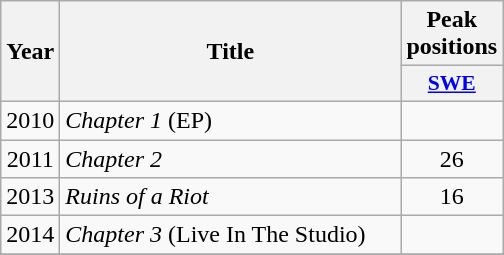<table class="wikitable">
<tr>
<th rowspan="2" align="center" width="10">Year</th>
<th rowspan="2" align="center" width="220">Title</th>
<th colspan="1" align="center" width="20">Peak positions</th>
</tr>
<tr>
<th scope="col" style="width:3em;font-size:90%;"><a href='#'>SWE</a><br></th>
</tr>
<tr>
<td style="text-align:center;">2010</td>
<td><em>Chapter 1</em> (EP)</td>
<td style="text-align:center;"></td>
</tr>
<tr>
<td style="text-align:center;">2011</td>
<td><em>Chapter 2</em></td>
<td style="text-align:center;">26</td>
</tr>
<tr>
<td style="text-align:center;">2013</td>
<td><em>Ruins of a Riot</em></td>
<td style="text-align:center;">16</td>
</tr>
<tr>
<td style="text-align:center;">2014</td>
<td><em>Chapter 3</em> (Live In The Studio)</td>
<td style="text-align:center;"></td>
</tr>
<tr>
</tr>
</table>
